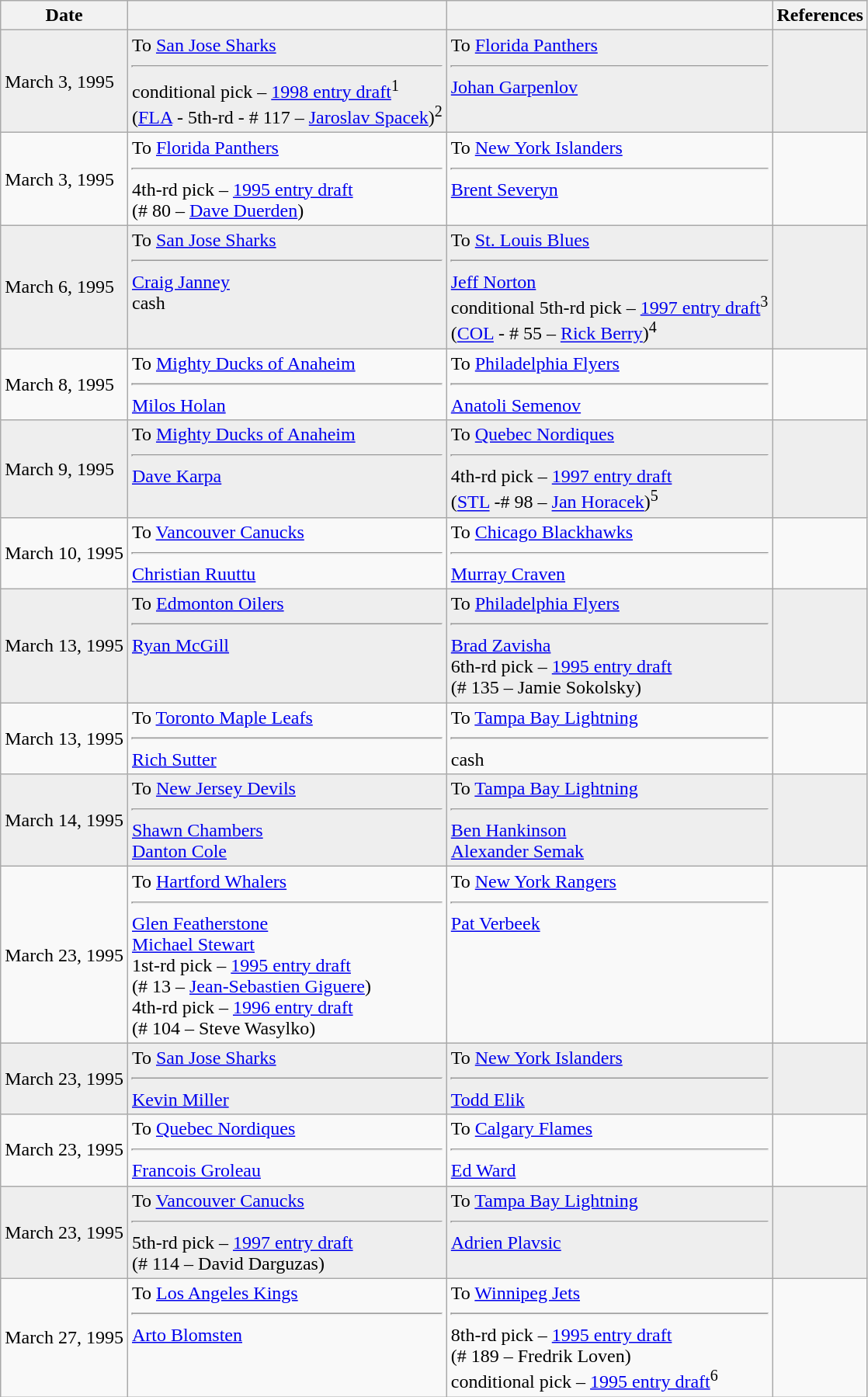<table class="wikitable">
<tr>
<th>Date</th>
<th></th>
<th></th>
<th>References</th>
</tr>
<tr bgcolor="#eeeeee">
<td>March 3, 1995</td>
<td valign="top">To <a href='#'>San Jose Sharks</a><hr>conditional pick – <a href='#'>1998 entry draft</a><sup>1</sup><br>(<a href='#'>FLA</a> - 5th-rd - # 117 – <a href='#'>Jaroslav Spacek</a>)<sup>2</sup></td>
<td valign="top">To <a href='#'>Florida Panthers</a><hr><a href='#'>Johan Garpenlov</a></td>
<td></td>
</tr>
<tr>
<td>March 3, 1995</td>
<td valign="top">To <a href='#'>Florida Panthers</a><hr>4th-rd pick – <a href='#'>1995 entry draft</a><br>(# 80 – <a href='#'>Dave Duerden</a>)</td>
<td valign="top">To <a href='#'>New York Islanders</a><hr><a href='#'>Brent Severyn</a></td>
<td></td>
</tr>
<tr bgcolor="#eeeeee">
<td>March 6, 1995</td>
<td valign="top">To <a href='#'>San Jose Sharks</a><hr><a href='#'>Craig Janney</a><br>cash</td>
<td valign="top">To <a href='#'>St. Louis Blues</a><hr><a href='#'>Jeff Norton</a><br>conditional 5th-rd pick – <a href='#'>1997 entry draft</a><sup>3</sup><br>(<a href='#'>COL</a> - # 55 – <a href='#'>Rick Berry</a>)<sup>4</sup></td>
<td></td>
</tr>
<tr>
<td>March 8, 1995</td>
<td valign="top">To <a href='#'>Mighty Ducks of Anaheim</a><hr><a href='#'>Milos Holan</a></td>
<td valign="top">To <a href='#'>Philadelphia Flyers</a><hr><a href='#'>Anatoli Semenov</a></td>
<td></td>
</tr>
<tr bgcolor="#eeeeee">
<td>March 9, 1995</td>
<td valign="top">To <a href='#'>Mighty Ducks of Anaheim</a><hr><a href='#'>Dave Karpa</a></td>
<td valign="top">To <a href='#'>Quebec Nordiques</a><hr>4th-rd pick – <a href='#'>1997 entry draft</a><br>(<a href='#'>STL</a> -# 98 – <a href='#'>Jan Horacek</a>)<sup>5</sup></td>
<td></td>
</tr>
<tr>
<td>March 10, 1995</td>
<td valign="top">To <a href='#'>Vancouver Canucks</a><hr><a href='#'>Christian Ruuttu</a></td>
<td valign="top">To <a href='#'>Chicago Blackhawks</a><hr><a href='#'>Murray Craven</a></td>
<td></td>
</tr>
<tr bgcolor="#eeeeee">
<td>March 13, 1995</td>
<td valign="top">To <a href='#'>Edmonton Oilers</a><hr><a href='#'>Ryan McGill</a></td>
<td valign="top">To <a href='#'>Philadelphia Flyers</a><hr><a href='#'>Brad Zavisha</a><br>6th-rd pick – <a href='#'>1995 entry draft</a><br>(# 135 – Jamie Sokolsky)</td>
<td></td>
</tr>
<tr>
<td>March 13, 1995</td>
<td valign="top">To <a href='#'>Toronto Maple Leafs</a><hr><a href='#'>Rich Sutter</a></td>
<td valign="top">To <a href='#'>Tampa Bay Lightning</a><hr>cash</td>
<td></td>
</tr>
<tr bgcolor="#eeeeee">
<td>March 14, 1995</td>
<td valign="top">To <a href='#'>New Jersey Devils</a><hr><a href='#'>Shawn Chambers</a><br><a href='#'>Danton Cole</a></td>
<td valign="top">To <a href='#'>Tampa Bay Lightning</a><hr><a href='#'>Ben Hankinson</a><br><a href='#'>Alexander Semak</a></td>
<td></td>
</tr>
<tr>
<td>March 23, 1995</td>
<td valign="top">To <a href='#'>Hartford Whalers</a><hr><a href='#'>Glen Featherstone</a><br><a href='#'>Michael Stewart</a><br>1st-rd pick – <a href='#'>1995 entry draft</a><br>(# 13 – <a href='#'>Jean-Sebastien Giguere</a>)<br>4th-rd pick – <a href='#'>1996 entry draft</a><br>(# 104 – Steve Wasylko)</td>
<td valign="top">To <a href='#'>New York Rangers</a><hr><a href='#'>Pat Verbeek</a></td>
<td></td>
</tr>
<tr bgcolor="#eeeeee">
<td>March 23, 1995</td>
<td valign="top">To <a href='#'>San Jose Sharks</a><hr><a href='#'>Kevin Miller</a></td>
<td valign="top">To <a href='#'>New York Islanders</a><hr><a href='#'>Todd Elik</a></td>
<td></td>
</tr>
<tr>
<td>March 23, 1995</td>
<td valign="top">To <a href='#'>Quebec Nordiques</a><hr><a href='#'>Francois Groleau</a></td>
<td valign="top">To <a href='#'>Calgary Flames</a><hr><a href='#'>Ed Ward</a></td>
<td></td>
</tr>
<tr bgcolor="#eeeeee">
<td>March 23, 1995</td>
<td valign="top">To <a href='#'>Vancouver Canucks</a><hr>5th-rd pick – <a href='#'>1997 entry draft</a><br>(# 114 – David Darguzas)</td>
<td valign="top">To <a href='#'>Tampa Bay Lightning</a><hr><a href='#'>Adrien Plavsic</a></td>
<td></td>
</tr>
<tr>
<td>March 27, 1995</td>
<td valign="top">To <a href='#'>Los Angeles Kings</a><hr><a href='#'>Arto Blomsten</a></td>
<td valign="top">To <a href='#'>Winnipeg Jets</a><hr>8th-rd pick – <a href='#'>1995 entry draft</a><br>(# 189 – Fredrik Loven)<br>conditional pick – <a href='#'>1995 entry draft</a><sup>6</sup></td>
<td></td>
</tr>
</table>
